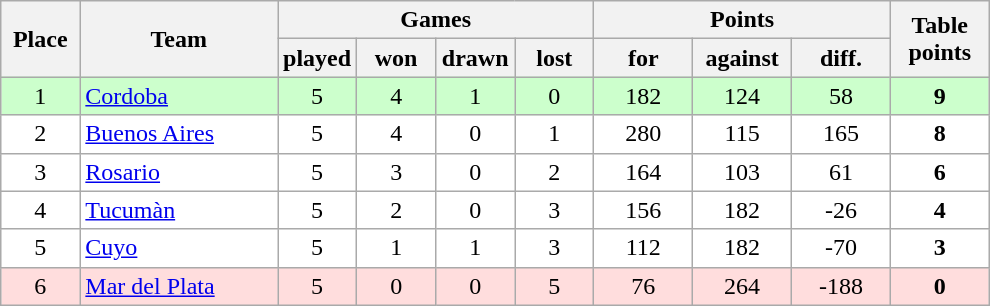<table class="wikitable">
<tr>
<th rowspan=2 width="8%">Place</th>
<th rowspan=2 width="20%">Team</th>
<th colspan=4 width="32%">Games</th>
<th colspan=3 width="30%">Points</th>
<th rowspan=2 width="10%">Table<br>points</th>
</tr>
<tr>
<th width="8%">played</th>
<th width="8%">won</th>
<th width="8%">drawn</th>
<th width="8%">lost</th>
<th width="10%">for</th>
<th width="10%">against</th>
<th width="10%">diff.</th>
</tr>
<tr align=center style="background: #ccffcc;">
<td>1</td>
<td align=left><a href='#'>Cordoba</a></td>
<td>5</td>
<td>4</td>
<td>1</td>
<td>0</td>
<td>182</td>
<td>124</td>
<td>58</td>
<td><strong>9</strong></td>
</tr>
<tr align=center style="background: #ffffff;">
<td>2</td>
<td align=left><a href='#'>Buenos Aires</a></td>
<td>5</td>
<td>4</td>
<td>0</td>
<td>1</td>
<td>280</td>
<td>115</td>
<td>165</td>
<td><strong>8</strong></td>
</tr>
<tr align=center style="background: #ffffff;">
<td>3</td>
<td align=left><a href='#'>Rosario</a></td>
<td>5</td>
<td>3</td>
<td>0</td>
<td>2</td>
<td>164</td>
<td>103</td>
<td>61</td>
<td><strong>6</strong></td>
</tr>
<tr align=center style="background: #ffffff;">
<td>4</td>
<td align=left><a href='#'>Tucumàn</a></td>
<td>5</td>
<td>2</td>
<td>0</td>
<td>3</td>
<td>156</td>
<td>182</td>
<td>-26</td>
<td><strong>4</strong></td>
</tr>
<tr align=center style="background: #ffffff;">
<td>5</td>
<td align=left><a href='#'>Cuyo</a></td>
<td>5</td>
<td>1</td>
<td>1</td>
<td>3</td>
<td>112</td>
<td>182</td>
<td>-70</td>
<td><strong>3</strong></td>
</tr>
<tr align=center style="background: #ffdddd;">
<td>6</td>
<td align=left><a href='#'>Mar del Plata</a></td>
<td>5</td>
<td>0</td>
<td>0</td>
<td>5</td>
<td>76</td>
<td>264</td>
<td>-188</td>
<td><strong>0</strong></td>
</tr>
</table>
